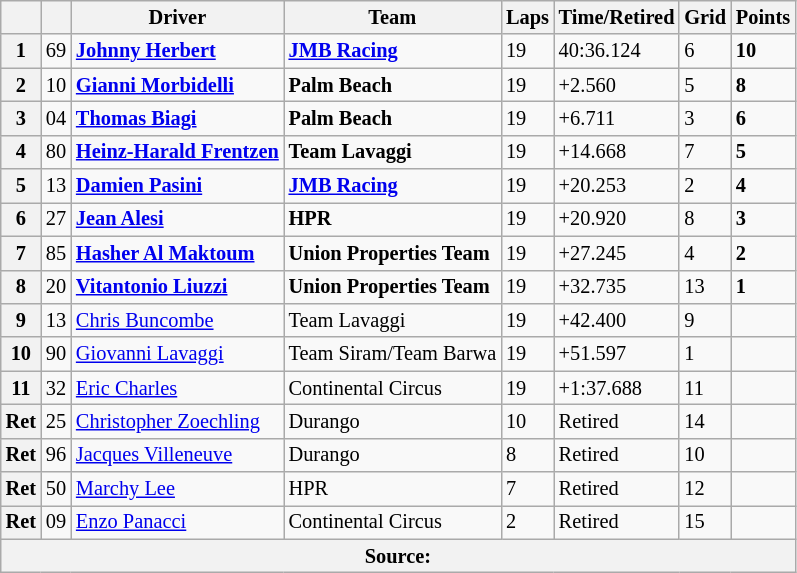<table class="wikitable" style="font-size: 85%">
<tr>
<th></th>
<th></th>
<th>Driver</th>
<th>Team</th>
<th>Laps</th>
<th>Time/Retired</th>
<th>Grid</th>
<th>Points</th>
</tr>
<tr>
<th>1</th>
<td>69</td>
<td> <strong><a href='#'>Johnny Herbert</a></strong></td>
<td><strong><a href='#'>JMB Racing</a></strong></td>
<td>19</td>
<td>40:36.124</td>
<td>6</td>
<td><strong>10</strong></td>
</tr>
<tr>
<th>2</th>
<td>10</td>
<td> <strong><a href='#'>Gianni Morbidelli</a></strong></td>
<td><strong>Palm Beach</strong></td>
<td>19</td>
<td>+2.560</td>
<td>5</td>
<td><strong>8</strong></td>
</tr>
<tr>
<th>3</th>
<td>04</td>
<td> <strong><a href='#'>Thomas Biagi</a></strong></td>
<td><strong>Palm Beach</strong></td>
<td>19</td>
<td>+6.711</td>
<td>3</td>
<td><strong>6</strong></td>
</tr>
<tr>
<th>4</th>
<td>80</td>
<td> <strong><a href='#'>Heinz-Harald Frentzen</a></strong></td>
<td><strong>Team Lavaggi</strong></td>
<td>19</td>
<td>+14.668</td>
<td>7</td>
<td><strong>5</strong></td>
</tr>
<tr>
<th>5</th>
<td>13</td>
<td> <strong><a href='#'>Damien Pasini</a></strong></td>
<td><strong><a href='#'>JMB Racing</a></strong></td>
<td>19</td>
<td>+20.253</td>
<td>2</td>
<td><strong>4</strong></td>
</tr>
<tr>
<th>6</th>
<td>27</td>
<td> <strong><a href='#'>Jean Alesi</a></strong></td>
<td><strong>HPR</strong></td>
<td>19</td>
<td>+20.920</td>
<td>8</td>
<td><strong>3</strong></td>
</tr>
<tr>
<th>7</th>
<td>85</td>
<td> <strong><a href='#'>Hasher Al Maktoum</a></strong></td>
<td><strong>Union Properties Team</strong></td>
<td>19</td>
<td>+27.245</td>
<td>4</td>
<td><strong>2</strong></td>
</tr>
<tr>
<th>8</th>
<td>20</td>
<td> <strong><a href='#'>Vitantonio Liuzzi</a></strong></td>
<td><strong>Union Properties Team</strong></td>
<td>19</td>
<td>+32.735</td>
<td>13</td>
<td><strong>1</strong></td>
</tr>
<tr>
<th>9</th>
<td>13</td>
<td> <a href='#'>Chris Buncombe</a></td>
<td>Team Lavaggi</td>
<td>19</td>
<td>+42.400</td>
<td>9</td>
<td></td>
</tr>
<tr>
<th>10</th>
<td>90</td>
<td> <a href='#'>Giovanni Lavaggi</a></td>
<td>Team Siram/Team Barwa</td>
<td>19</td>
<td>+51.597</td>
<td>1</td>
<td></td>
</tr>
<tr>
<th>11</th>
<td>32</td>
<td> <a href='#'>Eric Charles</a></td>
<td>Continental Circus</td>
<td>19</td>
<td>+1:37.688</td>
<td>11</td>
<td></td>
</tr>
<tr>
<th>Ret</th>
<td>25</td>
<td> <a href='#'>Christopher Zoechling</a></td>
<td>Durango</td>
<td>10</td>
<td>Retired</td>
<td>14</td>
<td></td>
</tr>
<tr>
<th>Ret</th>
<td>96</td>
<td> <a href='#'>Jacques Villeneuve</a></td>
<td>Durango</td>
<td>8</td>
<td>Retired</td>
<td>10</td>
<td></td>
</tr>
<tr>
<th>Ret</th>
<td>50</td>
<td> <a href='#'>Marchy Lee</a></td>
<td>HPR</td>
<td>7</td>
<td>Retired</td>
<td>12</td>
<td></td>
</tr>
<tr>
<th>Ret</th>
<td>09</td>
<td> <a href='#'>Enzo Panacci</a></td>
<td>Continental Circus</td>
<td>2</td>
<td>Retired</td>
<td>15</td>
<td></td>
</tr>
<tr>
<th colspan="8">Source:</th>
</tr>
</table>
